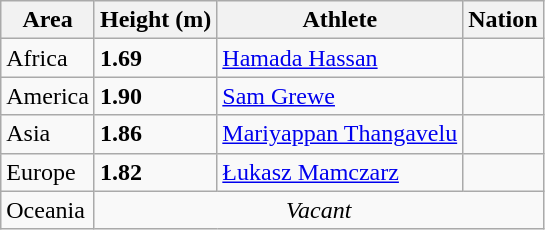<table class="wikitable">
<tr>
<th>Area</th>
<th>Height (m)</th>
<th>Athlete</th>
<th>Nation</th>
</tr>
<tr>
<td>Africa</td>
<td><strong>1.69</strong></td>
<td><a href='#'>Hamada Hassan</a></td>
<td></td>
</tr>
<tr>
<td>America</td>
<td><strong>1.90</strong></td>
<td><a href='#'>Sam Grewe</a></td>
<td></td>
</tr>
<tr>
<td>Asia</td>
<td><strong>1.86</strong></td>
<td><a href='#'>Mariyappan Thangavelu</a></td>
<td></td>
</tr>
<tr>
<td>Europe</td>
<td><strong>1.82</strong></td>
<td><a href='#'>Łukasz Mamczarz</a></td>
<td></td>
</tr>
<tr>
<td>Oceania</td>
<td colspan="3" align="center"><em>Vacant</em></td>
</tr>
</table>
